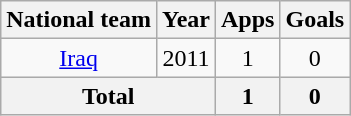<table class="wikitable" style="text-align:center">
<tr>
<th>National team</th>
<th>Year</th>
<th>Apps</th>
<th>Goals</th>
</tr>
<tr>
<td rowspan="1"><a href='#'>Iraq</a></td>
<td>2011</td>
<td>1</td>
<td>0</td>
</tr>
<tr>
<th colspan=2>Total</th>
<th>1</th>
<th>0</th>
</tr>
</table>
